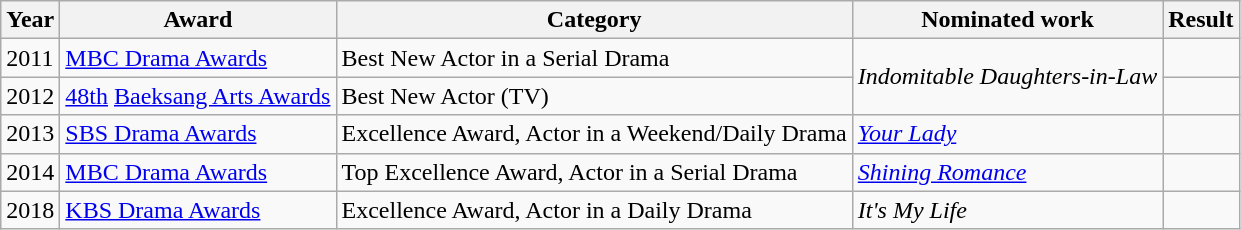<table class="wikitable">
<tr>
<th>Year</th>
<th>Award</th>
<th>Category</th>
<th>Nominated work</th>
<th>Result</th>
</tr>
<tr>
<td>2011</td>
<td><a href='#'>MBC Drama Awards</a></td>
<td>Best New Actor in a Serial Drama</td>
<td rowspan=2><em>Indomitable Daughters-in-Law</em></td>
<td></td>
</tr>
<tr>
<td>2012</td>
<td><a href='#'>48th</a> <a href='#'>Baeksang Arts Awards</a></td>
<td>Best New Actor (TV)</td>
<td></td>
</tr>
<tr>
<td>2013</td>
<td><a href='#'>SBS Drama Awards</a></td>
<td>Excellence Award, Actor in a Weekend/Daily Drama</td>
<td><em><a href='#'>Your Lady</a></em></td>
<td></td>
</tr>
<tr>
<td>2014</td>
<td><a href='#'>MBC Drama Awards</a></td>
<td>Top Excellence Award, Actor in a Serial Drama</td>
<td><em><a href='#'>Shining Romance</a></em></td>
<td></td>
</tr>
<tr>
<td>2018</td>
<td><a href='#'>KBS Drama Awards</a></td>
<td>Excellence Award, Actor in a Daily Drama</td>
<td><em>It's My Life</em></td>
<td></td>
</tr>
</table>
